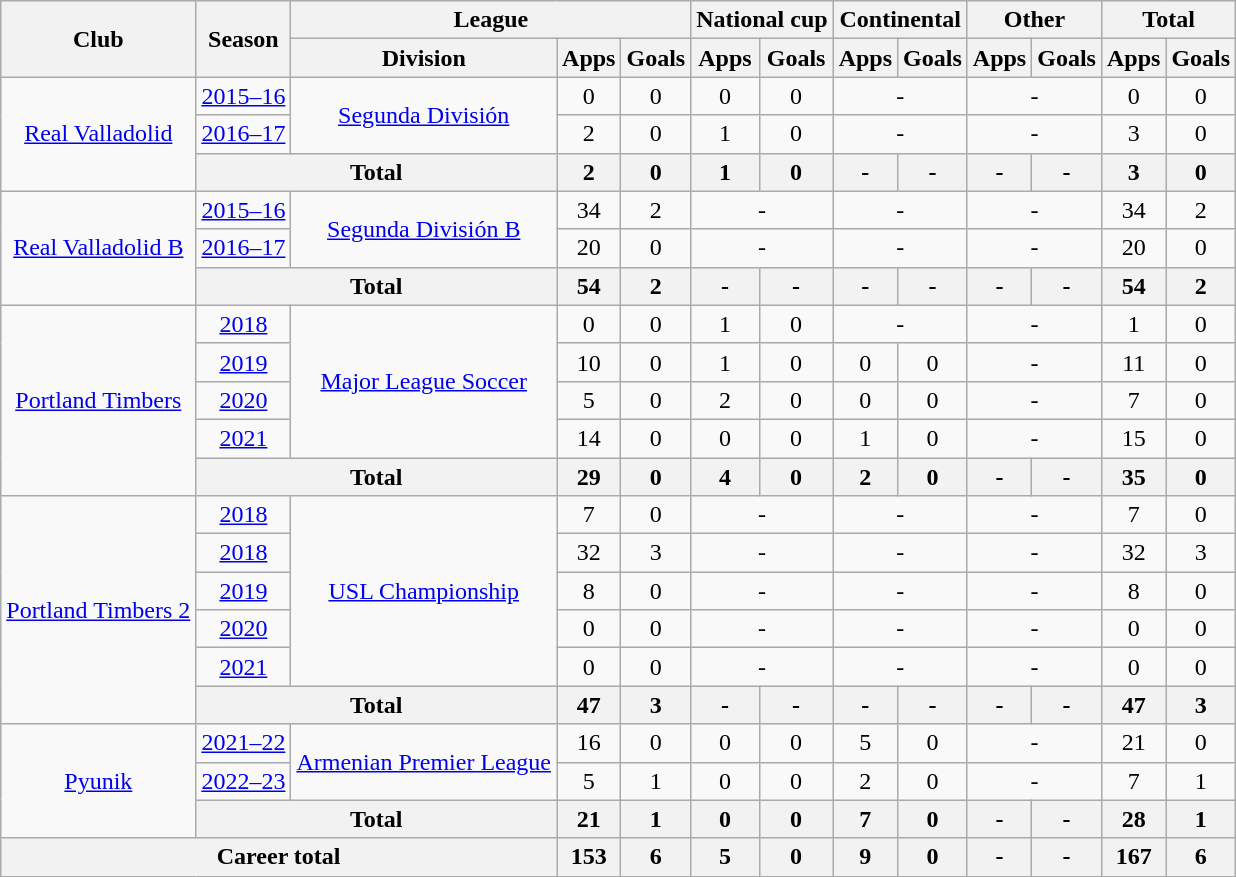<table class="wikitable" style="text-align: center">
<tr>
<th rowspan="2">Club</th>
<th rowspan="2">Season</th>
<th colspan="3">League</th>
<th colspan="2">National cup</th>
<th colspan="2">Continental</th>
<th colspan="2">Other</th>
<th colspan="2">Total</th>
</tr>
<tr>
<th>Division</th>
<th>Apps</th>
<th>Goals</th>
<th>Apps</th>
<th>Goals</th>
<th>Apps</th>
<th>Goals</th>
<th>Apps</th>
<th>Goals</th>
<th>Apps</th>
<th>Goals</th>
</tr>
<tr>
<td rowspan="3"><a href='#'>Real Valladolid</a></td>
<td><a href='#'>2015–16</a></td>
<td rowspan="2"><a href='#'>Segunda División</a></td>
<td>0</td>
<td>0</td>
<td>0</td>
<td>0</td>
<td colspan="2">-</td>
<td colspan="2">-</td>
<td>0</td>
<td>0</td>
</tr>
<tr>
<td><a href='#'>2016–17</a></td>
<td>2</td>
<td>0</td>
<td>1</td>
<td>0</td>
<td colspan="2">-</td>
<td colspan="2">-</td>
<td>3</td>
<td>0</td>
</tr>
<tr>
<th colspan="2">Total</th>
<th>2</th>
<th>0</th>
<th>1</th>
<th>0</th>
<th>-</th>
<th>-</th>
<th>-</th>
<th>-</th>
<th>3</th>
<th>0</th>
</tr>
<tr>
<td rowspan="3"><a href='#'>Real Valladolid B</a></td>
<td><a href='#'>2015–16</a></td>
<td rowspan="2"><a href='#'>Segunda División B</a></td>
<td>34</td>
<td>2</td>
<td colspan="2">-</td>
<td colspan="2">-</td>
<td colspan="2">-</td>
<td>34</td>
<td>2</td>
</tr>
<tr>
<td><a href='#'>2016–17</a></td>
<td>20</td>
<td>0</td>
<td colspan="2">-</td>
<td colspan="2">-</td>
<td colspan="2">-</td>
<td>20</td>
<td>0</td>
</tr>
<tr>
<th colspan="2">Total</th>
<th>54</th>
<th>2</th>
<th>-</th>
<th>-</th>
<th>-</th>
<th>-</th>
<th>-</th>
<th>-</th>
<th>54</th>
<th>2</th>
</tr>
<tr>
<td rowspan="5"><a href='#'>Portland Timbers</a></td>
<td><a href='#'>2018</a></td>
<td rowspan="4"><a href='#'>Major League Soccer</a></td>
<td>0</td>
<td>0</td>
<td>1</td>
<td>0</td>
<td colspan="2">-</td>
<td colspan="2">-</td>
<td>1</td>
<td>0</td>
</tr>
<tr>
<td><a href='#'>2019</a></td>
<td>10</td>
<td>0</td>
<td>1</td>
<td>0</td>
<td>0</td>
<td>0</td>
<td colspan="2">-</td>
<td>11</td>
<td>0</td>
</tr>
<tr>
<td><a href='#'>2020</a></td>
<td>5</td>
<td>0</td>
<td>2</td>
<td>0</td>
<td>0</td>
<td>0</td>
<td colspan="2">-</td>
<td>7</td>
<td>0</td>
</tr>
<tr>
<td><a href='#'>2021</a></td>
<td>14</td>
<td>0</td>
<td>0</td>
<td>0</td>
<td>1</td>
<td>0</td>
<td colspan="2">-</td>
<td>15</td>
<td>0</td>
</tr>
<tr>
<th colspan="2">Total</th>
<th>29</th>
<th>0</th>
<th>4</th>
<th>0</th>
<th>2</th>
<th>0</th>
<th>-</th>
<th>-</th>
<th>35</th>
<th>0</th>
</tr>
<tr>
<td rowspan="6"><a href='#'>Portland Timbers 2</a></td>
<td><a href='#'>2018</a></td>
<td rowspan="5"><a href='#'>USL Championship</a></td>
<td>7</td>
<td>0</td>
<td colspan="2">-</td>
<td colspan="2">-</td>
<td colspan="2">-</td>
<td>7</td>
<td>0</td>
</tr>
<tr>
<td><a href='#'>2018</a></td>
<td>32</td>
<td>3</td>
<td colspan="2">-</td>
<td colspan="2">-</td>
<td colspan="2">-</td>
<td>32</td>
<td>3</td>
</tr>
<tr>
<td><a href='#'>2019</a></td>
<td>8</td>
<td>0</td>
<td colspan="2">-</td>
<td colspan="2">-</td>
<td colspan="2">-</td>
<td>8</td>
<td>0</td>
</tr>
<tr>
<td><a href='#'>2020</a></td>
<td>0</td>
<td>0</td>
<td colspan="2">-</td>
<td colspan="2">-</td>
<td colspan="2">-</td>
<td>0</td>
<td>0</td>
</tr>
<tr>
<td><a href='#'>2021</a></td>
<td>0</td>
<td>0</td>
<td colspan="2">-</td>
<td colspan="2">-</td>
<td colspan="2">-</td>
<td>0</td>
<td>0</td>
</tr>
<tr>
<th colspan="2">Total</th>
<th>47</th>
<th>3</th>
<th>-</th>
<th>-</th>
<th>-</th>
<th>-</th>
<th>-</th>
<th>-</th>
<th>47</th>
<th>3</th>
</tr>
<tr>
<td rowspan="3"><a href='#'>Pyunik</a></td>
<td><a href='#'>2021–22</a></td>
<td rowspan="2"><a href='#'>Armenian Premier League</a></td>
<td>16</td>
<td>0</td>
<td>0</td>
<td>0</td>
<td>5</td>
<td>0</td>
<td colspan="2">-</td>
<td>21</td>
<td>0</td>
</tr>
<tr>
<td><a href='#'>2022–23</a></td>
<td>5</td>
<td>1</td>
<td>0</td>
<td>0</td>
<td>2</td>
<td>0</td>
<td colspan="2">-</td>
<td>7</td>
<td>1</td>
</tr>
<tr>
<th colspan="2">Total</th>
<th>21</th>
<th>1</th>
<th>0</th>
<th>0</th>
<th>7</th>
<th>0</th>
<th>-</th>
<th>-</th>
<th>28</th>
<th>1</th>
</tr>
<tr>
<th colspan="3">Career total</th>
<th>153</th>
<th>6</th>
<th>5</th>
<th>0</th>
<th>9</th>
<th>0</th>
<th>-</th>
<th>-</th>
<th>167</th>
<th>6</th>
</tr>
</table>
